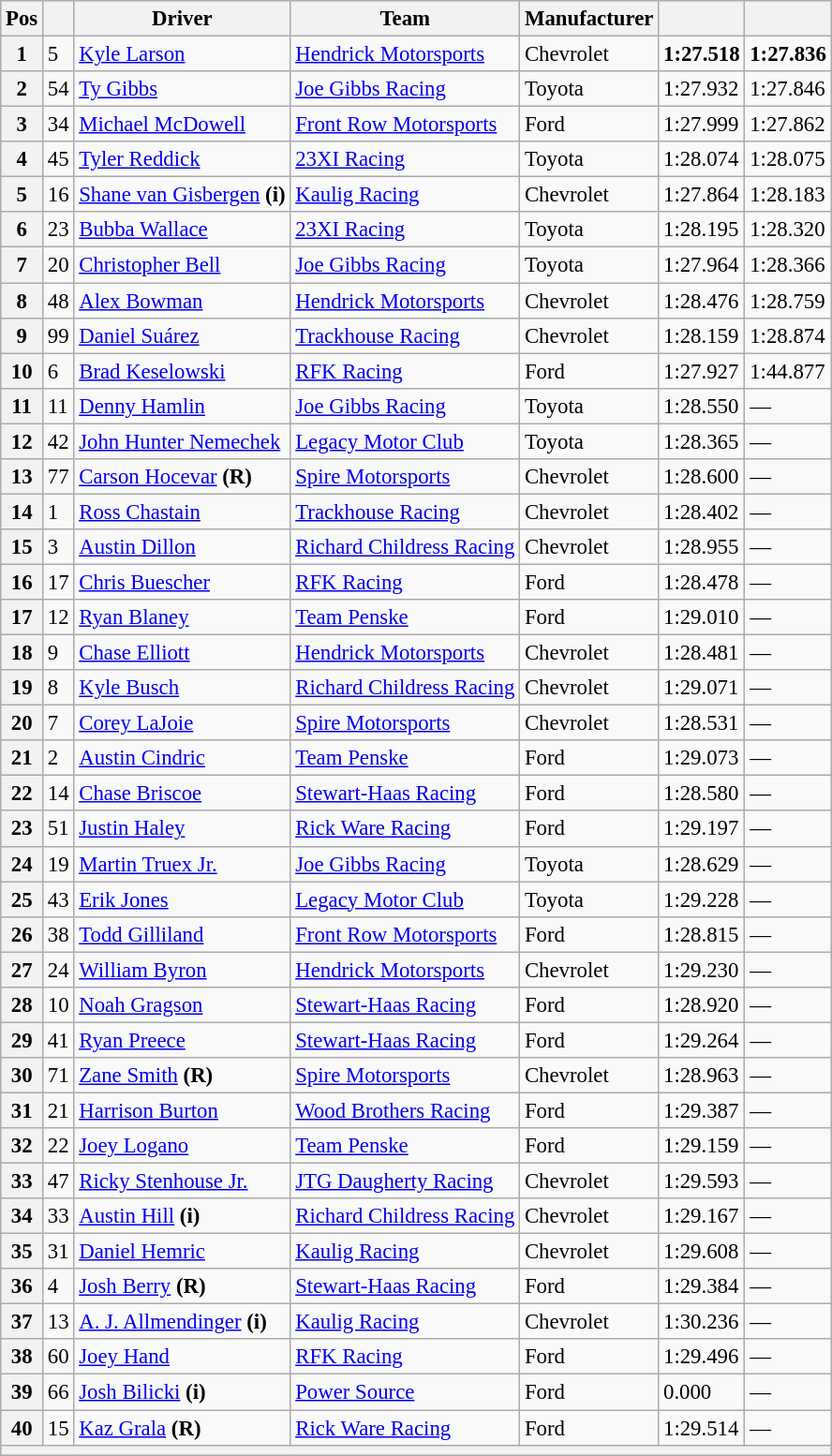<table class="wikitable" style="font-size:95%">
<tr>
<th>Pos</th>
<th></th>
<th>Driver</th>
<th>Team</th>
<th>Manufacturer</th>
<th></th>
<th></th>
</tr>
<tr>
<th>1</th>
<td>5</td>
<td><a href='#'>Kyle Larson</a></td>
<td><a href='#'>Hendrick Motorsports</a></td>
<td>Chevrolet</td>
<td><strong>1:27.518</strong></td>
<td><strong>1:27.836</strong></td>
</tr>
<tr>
<th>2</th>
<td>54</td>
<td><a href='#'>Ty Gibbs</a></td>
<td><a href='#'>Joe Gibbs Racing</a></td>
<td>Toyota</td>
<td>1:27.932</td>
<td>1:27.846</td>
</tr>
<tr>
<th>3</th>
<td>34</td>
<td><a href='#'>Michael McDowell</a></td>
<td><a href='#'>Front Row Motorsports</a></td>
<td>Ford</td>
<td>1:27.999</td>
<td>1:27.862</td>
</tr>
<tr>
<th>4</th>
<td>45</td>
<td><a href='#'>Tyler Reddick</a></td>
<td><a href='#'>23XI Racing</a></td>
<td>Toyota</td>
<td>1:28.074</td>
<td>1:28.075</td>
</tr>
<tr>
<th>5</th>
<td>16</td>
<td><a href='#'>Shane van Gisbergen</a> <strong>(i)</strong></td>
<td><a href='#'>Kaulig Racing</a></td>
<td>Chevrolet</td>
<td>1:27.864</td>
<td>1:28.183</td>
</tr>
<tr>
<th>6</th>
<td>23</td>
<td><a href='#'>Bubba Wallace</a></td>
<td><a href='#'>23XI Racing</a></td>
<td>Toyota</td>
<td>1:28.195</td>
<td>1:28.320</td>
</tr>
<tr>
<th>7</th>
<td>20</td>
<td><a href='#'>Christopher Bell</a></td>
<td><a href='#'>Joe Gibbs Racing</a></td>
<td>Toyota</td>
<td>1:27.964</td>
<td>1:28.366</td>
</tr>
<tr>
<th>8</th>
<td>48</td>
<td><a href='#'>Alex Bowman</a></td>
<td><a href='#'>Hendrick Motorsports</a></td>
<td>Chevrolet</td>
<td>1:28.476</td>
<td>1:28.759</td>
</tr>
<tr>
<th>9</th>
<td>99</td>
<td><a href='#'>Daniel Suárez</a></td>
<td><a href='#'>Trackhouse Racing</a></td>
<td>Chevrolet</td>
<td>1:28.159</td>
<td>1:28.874</td>
</tr>
<tr>
<th>10</th>
<td>6</td>
<td><a href='#'>Brad Keselowski</a></td>
<td><a href='#'>RFK Racing</a></td>
<td>Ford</td>
<td>1:27.927</td>
<td>1:44.877</td>
</tr>
<tr>
<th>11</th>
<td>11</td>
<td><a href='#'>Denny Hamlin</a></td>
<td><a href='#'>Joe Gibbs Racing</a></td>
<td>Toyota</td>
<td>1:28.550</td>
<td>—</td>
</tr>
<tr>
<th>12</th>
<td>42</td>
<td><a href='#'>John Hunter Nemechek</a></td>
<td><a href='#'>Legacy Motor Club</a></td>
<td>Toyota</td>
<td>1:28.365</td>
<td>—</td>
</tr>
<tr>
<th>13</th>
<td>77</td>
<td><a href='#'>Carson Hocevar</a> <strong>(R)</strong></td>
<td><a href='#'>Spire Motorsports</a></td>
<td>Chevrolet</td>
<td>1:28.600</td>
<td>—</td>
</tr>
<tr>
<th>14</th>
<td>1</td>
<td><a href='#'>Ross Chastain</a></td>
<td><a href='#'>Trackhouse Racing</a></td>
<td>Chevrolet</td>
<td>1:28.402</td>
<td>—</td>
</tr>
<tr>
<th>15</th>
<td>3</td>
<td><a href='#'>Austin Dillon</a></td>
<td><a href='#'>Richard Childress Racing</a></td>
<td>Chevrolet</td>
<td>1:28.955</td>
<td>—</td>
</tr>
<tr>
<th>16</th>
<td>17</td>
<td><a href='#'>Chris Buescher</a></td>
<td><a href='#'>RFK Racing</a></td>
<td>Ford</td>
<td>1:28.478</td>
<td>—</td>
</tr>
<tr>
<th>17</th>
<td>12</td>
<td><a href='#'>Ryan Blaney</a></td>
<td><a href='#'>Team Penske</a></td>
<td>Ford</td>
<td>1:29.010</td>
<td>—</td>
</tr>
<tr>
<th>18</th>
<td>9</td>
<td><a href='#'>Chase Elliott</a></td>
<td><a href='#'>Hendrick Motorsports</a></td>
<td>Chevrolet</td>
<td>1:28.481</td>
<td>—</td>
</tr>
<tr>
<th>19</th>
<td>8</td>
<td><a href='#'>Kyle Busch</a></td>
<td><a href='#'>Richard Childress Racing</a></td>
<td>Chevrolet</td>
<td>1:29.071</td>
<td>—</td>
</tr>
<tr>
<th>20</th>
<td>7</td>
<td><a href='#'>Corey LaJoie</a></td>
<td><a href='#'>Spire Motorsports</a></td>
<td>Chevrolet</td>
<td>1:28.531</td>
<td>—</td>
</tr>
<tr>
<th>21</th>
<td>2</td>
<td><a href='#'>Austin Cindric</a></td>
<td><a href='#'>Team Penske</a></td>
<td>Ford</td>
<td>1:29.073</td>
<td>—</td>
</tr>
<tr>
<th>22</th>
<td>14</td>
<td><a href='#'>Chase Briscoe</a></td>
<td><a href='#'>Stewart-Haas Racing</a></td>
<td>Ford</td>
<td>1:28.580</td>
<td>—</td>
</tr>
<tr>
<th>23</th>
<td>51</td>
<td><a href='#'>Justin Haley</a></td>
<td><a href='#'>Rick Ware Racing</a></td>
<td>Ford</td>
<td>1:29.197</td>
<td>—</td>
</tr>
<tr>
<th>24</th>
<td>19</td>
<td><a href='#'>Martin Truex Jr.</a></td>
<td><a href='#'>Joe Gibbs Racing</a></td>
<td>Toyota</td>
<td>1:28.629</td>
<td>—</td>
</tr>
<tr>
<th>25</th>
<td>43</td>
<td><a href='#'>Erik Jones</a></td>
<td><a href='#'>Legacy Motor Club</a></td>
<td>Toyota</td>
<td>1:29.228</td>
<td>—</td>
</tr>
<tr>
<th>26</th>
<td>38</td>
<td><a href='#'>Todd Gilliland</a></td>
<td><a href='#'>Front Row Motorsports</a></td>
<td>Ford</td>
<td>1:28.815</td>
<td>—</td>
</tr>
<tr>
<th>27</th>
<td>24</td>
<td><a href='#'>William Byron</a></td>
<td><a href='#'>Hendrick Motorsports</a></td>
<td>Chevrolet</td>
<td>1:29.230</td>
<td>—</td>
</tr>
<tr>
<th>28</th>
<td>10</td>
<td><a href='#'>Noah Gragson</a></td>
<td><a href='#'>Stewart-Haas Racing</a></td>
<td>Ford</td>
<td>1:28.920</td>
<td>—</td>
</tr>
<tr>
<th>29</th>
<td>41</td>
<td><a href='#'>Ryan Preece</a></td>
<td><a href='#'>Stewart-Haas Racing</a></td>
<td>Ford</td>
<td>1:29.264</td>
<td>—</td>
</tr>
<tr>
<th>30</th>
<td>71</td>
<td><a href='#'>Zane Smith</a> <strong>(R)</strong></td>
<td><a href='#'>Spire Motorsports</a></td>
<td>Chevrolet</td>
<td>1:28.963</td>
<td>—</td>
</tr>
<tr>
<th>31</th>
<td>21</td>
<td><a href='#'>Harrison Burton</a></td>
<td><a href='#'>Wood Brothers Racing</a></td>
<td>Ford</td>
<td>1:29.387</td>
<td>—</td>
</tr>
<tr>
<th>32</th>
<td>22</td>
<td><a href='#'>Joey Logano</a></td>
<td><a href='#'>Team Penske</a></td>
<td>Ford</td>
<td>1:29.159</td>
<td>—</td>
</tr>
<tr>
<th>33</th>
<td>47</td>
<td><a href='#'>Ricky Stenhouse Jr.</a></td>
<td><a href='#'>JTG Daugherty Racing</a></td>
<td>Chevrolet</td>
<td>1:29.593</td>
<td>—</td>
</tr>
<tr>
<th>34</th>
<td>33</td>
<td><a href='#'>Austin Hill</a> <strong>(i)</strong></td>
<td><a href='#'>Richard Childress Racing</a></td>
<td>Chevrolet</td>
<td>1:29.167</td>
<td>—</td>
</tr>
<tr>
<th>35</th>
<td>31</td>
<td><a href='#'>Daniel Hemric</a></td>
<td><a href='#'>Kaulig Racing</a></td>
<td>Chevrolet</td>
<td>1:29.608</td>
<td>—</td>
</tr>
<tr>
<th>36</th>
<td>4</td>
<td><a href='#'>Josh Berry</a> <strong>(R)</strong></td>
<td><a href='#'>Stewart-Haas Racing</a></td>
<td>Ford</td>
<td>1:29.384</td>
<td>—</td>
</tr>
<tr>
<th>37</th>
<td>13</td>
<td><a href='#'>A. J. Allmendinger</a> <strong>(i)</strong></td>
<td><a href='#'>Kaulig Racing</a></td>
<td>Chevrolet</td>
<td>1:30.236</td>
<td>—</td>
</tr>
<tr>
<th>38</th>
<td>60</td>
<td><a href='#'>Joey Hand</a></td>
<td><a href='#'>RFK Racing</a></td>
<td>Ford</td>
<td>1:29.496</td>
<td>—</td>
</tr>
<tr>
<th>39</th>
<td>66</td>
<td><a href='#'>Josh Bilicki</a> <strong>(i)</strong></td>
<td><a href='#'>Power Source</a></td>
<td>Ford</td>
<td>0.000</td>
<td>—</td>
</tr>
<tr>
<th>40</th>
<td>15</td>
<td><a href='#'>Kaz Grala</a> <strong>(R)</strong></td>
<td><a href='#'>Rick Ware Racing</a></td>
<td>Ford</td>
<td>1:29.514</td>
<td>—</td>
</tr>
<tr>
<th colspan="7"></th>
</tr>
</table>
